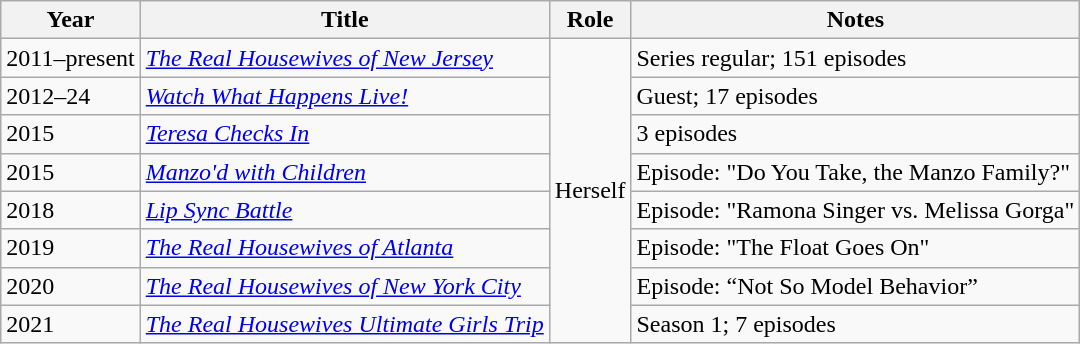<table class="wikitable sortable">
<tr>
<th>Year</th>
<th>Title</th>
<th>Role</th>
<th>Notes</th>
</tr>
<tr>
<td>2011–present</td>
<td><em><a href='#'>The Real Housewives of New Jersey</a></em></td>
<td rowspan="8">Herself</td>
<td>Series regular; 151 episodes</td>
</tr>
<tr>
<td>2012–24</td>
<td><em><a href='#'>Watch What Happens Live!</a></em></td>
<td>Guest; 17 episodes</td>
</tr>
<tr>
<td>2015</td>
<td><em><a href='#'>Teresa Checks In</a></em></td>
<td>3 episodes</td>
</tr>
<tr>
<td>2015</td>
<td><em><a href='#'>Manzo'd with Children</a></em></td>
<td>Episode: "Do You Take, the Manzo Family?"</td>
</tr>
<tr>
<td>2018</td>
<td><em><a href='#'>Lip Sync Battle</a></em></td>
<td>Episode: "Ramona Singer vs. Melissa Gorga"</td>
</tr>
<tr>
<td>2019</td>
<td><em><a href='#'>The Real Housewives of Atlanta</a></em></td>
<td>Episode: "The Float Goes On"</td>
</tr>
<tr>
<td>2020</td>
<td><em><a href='#'>The Real Housewives of New York City</a></em></td>
<td>Episode: “Not So Model Behavior”</td>
</tr>
<tr>
<td>2021</td>
<td><em><a href='#'>The Real Housewives Ultimate Girls Trip</a></em></td>
<td>Season 1; 7 episodes</td>
</tr>
</table>
